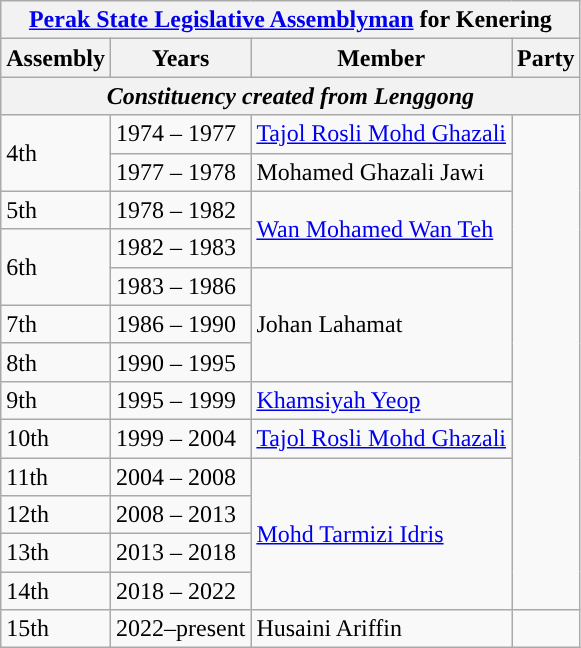<table class="wikitable">
<tr>
<th colspan="4"><a href='#'>Perak State Legislative Assemblyman</a> for Kenering</th>
</tr>
<tr>
<th>Assembly</th>
<th>Years</th>
<th>Member</th>
<th>Party</th>
</tr>
<tr>
<th colspan="4" align="center"><em>Constituency created from Lenggong</em></th>
</tr>
<tr>
<td rowspan="2">4th</td>
<td>1974 – 1977</td>
<td><a href='#'>Tajol Rosli Mohd Ghazali</a></td>
<td rowspan="13"></td>
</tr>
<tr>
<td>1977 – 1978</td>
<td>Mohamed Ghazali Jawi</td>
</tr>
<tr>
<td>5th</td>
<td>1978 – 1982</td>
<td rowspan="2"><a href='#'>Wan Mohamed Wan Teh</a></td>
</tr>
<tr>
<td rowspan="2">6th</td>
<td>1982 – 1983</td>
</tr>
<tr>
<td>1983 – 1986</td>
<td rowspan="3">Johan Lahamat</td>
</tr>
<tr>
<td>7th</td>
<td>1986 – 1990</td>
</tr>
<tr>
<td>8th</td>
<td>1990 – 1995</td>
</tr>
<tr>
<td>9th</td>
<td>1995 – 1999</td>
<td><a href='#'>Khamsiyah Yeop</a></td>
</tr>
<tr>
<td>10th</td>
<td>1999 – 2004</td>
<td><a href='#'>Tajol Rosli Mohd Ghazali</a></td>
</tr>
<tr>
<td>11th</td>
<td>2004 – 2008</td>
<td rowspan="4"><a href='#'>Mohd Tarmizi Idris</a></td>
</tr>
<tr>
<td>12th</td>
<td>2008 – 2013</td>
</tr>
<tr>
<td>13th</td>
<td>2013 – 2018</td>
</tr>
<tr>
<td>14th</td>
<td>2018 – 2022</td>
</tr>
<tr>
<td>15th</td>
<td>2022–present</td>
<td>Husaini Ariffin</td>
<td></td>
</tr>
</table>
